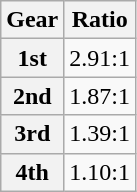<table class="wikitable">
<tr>
<th>Gear</th>
<th>Ratio</th>
</tr>
<tr>
<th>1st</th>
<td>2.91:1</td>
</tr>
<tr>
<th>2nd</th>
<td>1.87:1</td>
</tr>
<tr>
<th>3rd</th>
<td>1.39:1</td>
</tr>
<tr>
<th>4th</th>
<td>1.10:1</td>
</tr>
</table>
